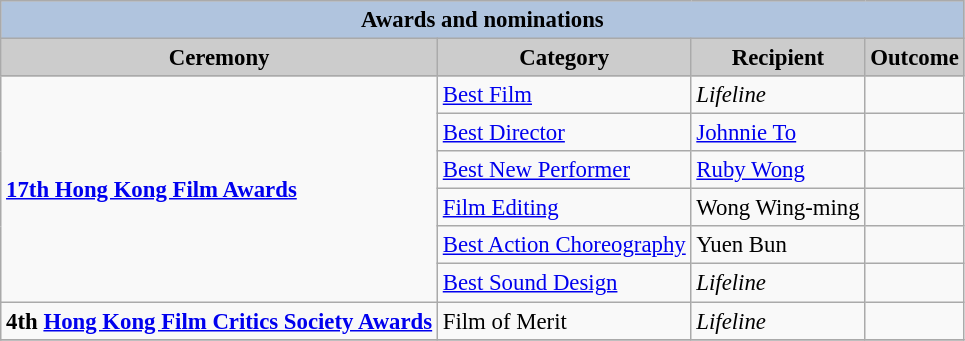<table class="wikitable" style="font-size:95%;" ;>
<tr style="background:#ccc; text-align:center;">
<th colspan="4" style="background: LightSteelBlue;">Awards and nominations</th>
</tr>
<tr style="background:#ccc; text-align:center;">
<th style="background:#ccc">Ceremony</th>
<th style="background:#ccc">Category</th>
<th style="background:#ccc">Recipient</th>
<th style="background:#ccc">Outcome</th>
</tr>
<tr>
<td rowspan=6><strong><a href='#'>17th Hong Kong Film Awards</a></strong></td>
<td><a href='#'>Best Film</a></td>
<td><em>Lifeline</em></td>
<td></td>
</tr>
<tr>
<td><a href='#'>Best Director</a></td>
<td><a href='#'>Johnnie To</a></td>
<td></td>
</tr>
<tr>
<td><a href='#'>Best New Performer</a></td>
<td><a href='#'>Ruby Wong</a></td>
<td></td>
</tr>
<tr>
<td><a href='#'>Film Editing</a></td>
<td>Wong Wing-ming</td>
<td></td>
</tr>
<tr>
<td><a href='#'>Best Action Choreography</a></td>
<td>Yuen Bun</td>
<td></td>
</tr>
<tr>
<td><a href='#'>Best Sound Design</a></td>
<td><em>Lifeline</em></td>
<td></td>
</tr>
<tr>
<td><strong>4th <a href='#'>Hong Kong Film Critics Society Awards</a></strong></td>
<td>Film of Merit</td>
<td><em>Lifeline</em></td>
<td></td>
</tr>
<tr>
</tr>
</table>
